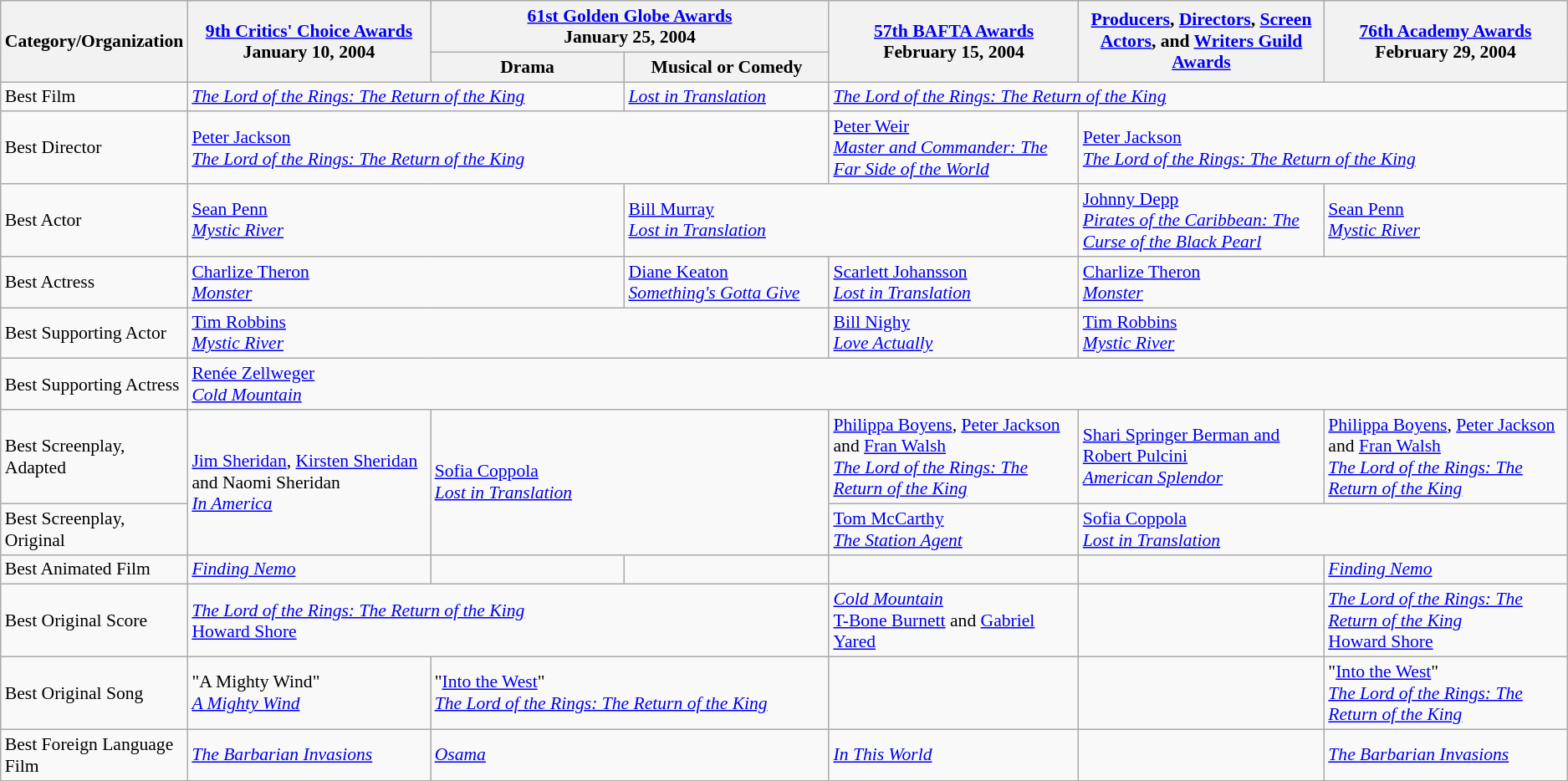<table class="wikitable" style="font-size: 90%;">
<tr>
<th rowspan="2" style="width:20px;">Category/Organization</th>
<th rowspan="2" style="width:250px;"><a href='#'>9th Critics' Choice Awards</a><br> January 10, 2004</th>
<th colspan="2" style="width:250px;"><a href='#'>61st Golden Globe Awards</a><br>January 25, 2004</th>
<th rowspan="2" style="width:250px;"><a href='#'>57th BAFTA Awards</a><br>February 15, 2004</th>
<th rowspan="2" style="width:250px;"><a href='#'>Producers</a>, <a href='#'>Directors</a>, <a href='#'>Screen Actors</a>, and <a href='#'>Writers Guild Awards</a></th>
<th rowspan="2" style="width:250px;"><a href='#'>76th Academy Awards</a><br> February 29, 2004</th>
</tr>
<tr>
<th width=200>Drama</th>
<th style="width:200px;">Musical or Comedy</th>
</tr>
<tr>
<td>Best Film</td>
<td colspan="2"><em><a href='#'>The Lord of the Rings: The Return of the King</a></em></td>
<td><em><a href='#'>Lost in Translation</a></em></td>
<td colspan=3><em><a href='#'>The Lord of the Rings: The Return of the King</a></em></td>
</tr>
<tr>
<td>Best Director</td>
<td colspan="3"><a href='#'>Peter Jackson</a><br><em><a href='#'>The Lord of the Rings: The Return of the King</a></em></td>
<td><a href='#'>Peter Weir</a><br><em><a href='#'>Master and Commander: The Far Side of the World</a></em></td>
<td colspan=2><a href='#'>Peter Jackson</a><br><em><a href='#'>The Lord of the Rings: The Return of the King</a></em></td>
</tr>
<tr>
<td>Best Actor</td>
<td colspan="2"><a href='#'>Sean Penn</a><br><em><a href='#'>Mystic River</a></em></td>
<td colspan="2"><a href='#'>Bill Murray</a><br><em><a href='#'>Lost in Translation</a></em></td>
<td><a href='#'>Johnny Depp</a><br><em><a href='#'>Pirates of the Caribbean: The Curse of the Black Pearl</a></em></td>
<td><a href='#'>Sean Penn</a><br><em><a href='#'>Mystic River</a></em></td>
</tr>
<tr>
<td>Best Actress</td>
<td colspan="2"><a href='#'>Charlize Theron</a><br><em><a href='#'>Monster</a></em></td>
<td><a href='#'>Diane Keaton</a><br><em><a href='#'>Something's Gotta Give</a></em></td>
<td><a href='#'>Scarlett Johansson</a><br><em><a href='#'>Lost in Translation</a></em></td>
<td colspan="2"><a href='#'>Charlize Theron</a><br><em><a href='#'>Monster</a></em></td>
</tr>
<tr>
<td>Best Supporting Actor</td>
<td colspan="3"><a href='#'>Tim Robbins</a><br><em><a href='#'>Mystic River</a></em></td>
<td><a href='#'>Bill Nighy</a><br><em><a href='#'>Love Actually</a></em></td>
<td colspan="2"><a href='#'>Tim Robbins</a><br><em><a href='#'>Mystic River</a></em></td>
</tr>
<tr>
<td>Best Supporting Actress</td>
<td colspan="6"><a href='#'>Renée Zellweger</a><br><em><a href='#'>Cold Mountain</a></em></td>
</tr>
<tr>
<td>Best Screenplay, Adapted</td>
<td rowspan="2"><a href='#'>Jim Sheridan</a>, <a href='#'>Kirsten Sheridan</a> and Naomi Sheridan<br><em><a href='#'>In America</a></em></td>
<td rowspan="2" colspan="2"><a href='#'>Sofia Coppola</a><br><em><a href='#'>Lost in Translation</a></em></td>
<td><a href='#'>Philippa Boyens</a>, <a href='#'>Peter Jackson</a> and <a href='#'>Fran Walsh</a><br><em><a href='#'>The Lord of the Rings: The Return of the King</a></em></td>
<td><a href='#'>Shari Springer Berman and Robert Pulcini</a><br><em><a href='#'>American Splendor</a></em></td>
<td><a href='#'>Philippa Boyens</a>, <a href='#'>Peter Jackson</a> and <a href='#'>Fran Walsh</a><br><em><a href='#'>The Lord of the Rings: The Return of the King</a></em></td>
</tr>
<tr>
<td>Best Screenplay, Original</td>
<td><a href='#'>Tom McCarthy</a><br><em><a href='#'>The Station Agent</a></em></td>
<td colspan=2><a href='#'>Sofia Coppola</a><br><em><a href='#'>Lost in Translation</a></em></td>
</tr>
<tr>
<td>Best Animated Film</td>
<td><em><a href='#'>Finding Nemo</a></em></td>
<td></td>
<td></td>
<td></td>
<td></td>
<td><em><a href='#'>Finding Nemo</a></em></td>
</tr>
<tr>
<td>Best Original Score</td>
<td colspan="3"><em><a href='#'>The Lord of the Rings: The Return of the King</a></em><br><a href='#'>Howard Shore</a></td>
<td><em><a href='#'>Cold Mountain</a></em><br><a href='#'>T-Bone Burnett</a> and <a href='#'>Gabriel Yared</a></td>
<td></td>
<td><em><a href='#'>The Lord of the Rings: The Return of the King</a></em><br><a href='#'>Howard Shore</a></td>
</tr>
<tr>
<td>Best Original Song</td>
<td>"A Mighty Wind"<br><em><a href='#'>A Mighty Wind</a></em></td>
<td colspan="2">"<a href='#'>Into the West</a>"<br><em><a href='#'>The Lord of the Rings: The Return of the King</a></em></td>
<td></td>
<td></td>
<td>"<a href='#'>Into the West</a>"<br><em><a href='#'>The Lord of the Rings: The Return of the King</a></em></td>
</tr>
<tr>
<td>Best Foreign Language Film</td>
<td><em><a href='#'>The Barbarian Invasions</a></em></td>
<td colspan="2"><em><a href='#'>Osama</a></em></td>
<td><em><a href='#'>In This World</a></em></td>
<td></td>
<td><em><a href='#'>The Barbarian Invasions</a></em></td>
</tr>
</table>
